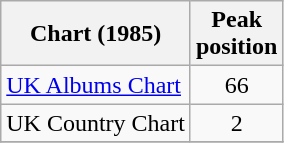<table class="wikitable sortable">
<tr>
<th scope="col">Chart (1985)</th>
<th scope="col">Peak<br>position</th>
</tr>
<tr>
<td><a href='#'>UK Albums Chart</a></td>
<td style="text-align:center;">66</td>
</tr>
<tr>
<td>UK Country Chart</td>
<td style="text-align:center;">2</td>
</tr>
<tr>
</tr>
</table>
